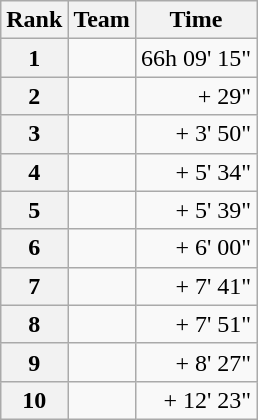<table class="wikitable" margin-bottom:0;">
<tr>
<th scope="col">Rank</th>
<th scope="col">Team</th>
<th scope="col">Time</th>
</tr>
<tr>
<th scope="row">1</th>
<td> </td>
<td align="right">66h 09' 15"</td>
</tr>
<tr>
<th scope="row">2</th>
<td> </td>
<td align="right">+ 29"</td>
</tr>
<tr>
<th scope="row">3</th>
<td> </td>
<td align="right">+ 3' 50"</td>
</tr>
<tr>
<th scope="row">4</th>
<td> </td>
<td align="right">+ 5' 34"</td>
</tr>
<tr>
<th scope="row">5</th>
<td> </td>
<td align="right">+ 5' 39"</td>
</tr>
<tr>
<th scope="row">6</th>
<td> </td>
<td align="right">+ 6' 00"</td>
</tr>
<tr>
<th scope="row">7</th>
<td> </td>
<td align="right">+ 7' 41"</td>
</tr>
<tr>
<th scope="row">8</th>
<td> </td>
<td align="right">+ 7' 51"</td>
</tr>
<tr>
<th scope="row">9</th>
<td> </td>
<td align="right">+ 8' 27"</td>
</tr>
<tr>
<th scope="row">10</th>
<td> </td>
<td align="right">+ 12' 23"</td>
</tr>
</table>
